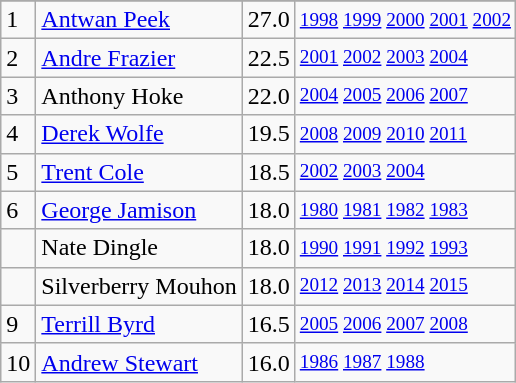<table class="wikitable">
<tr>
</tr>
<tr>
<td>1</td>
<td><a href='#'>Antwan Peek</a></td>
<td>27.0</td>
<td style="font-size:80%;"><a href='#'>1998</a> <a href='#'>1999</a> <a href='#'>2000</a> <a href='#'>2001</a> <a href='#'>2002</a></td>
</tr>
<tr>
<td>2</td>
<td><a href='#'>Andre Frazier</a></td>
<td>22.5</td>
<td style="font-size:80%;"><a href='#'>2001</a> <a href='#'>2002</a> <a href='#'>2003</a> <a href='#'>2004</a></td>
</tr>
<tr>
<td>3</td>
<td>Anthony Hoke</td>
<td>22.0</td>
<td style="font-size:80%;"><a href='#'>2004</a> <a href='#'>2005</a> <a href='#'>2006</a> <a href='#'>2007</a></td>
</tr>
<tr>
<td>4</td>
<td><a href='#'>Derek Wolfe</a></td>
<td>19.5</td>
<td style="font-size:80%;"><a href='#'>2008</a> <a href='#'>2009</a> <a href='#'>2010</a> <a href='#'>2011</a></td>
</tr>
<tr>
<td>5</td>
<td><a href='#'>Trent Cole</a></td>
<td>18.5</td>
<td style="font-size:80%;"><a href='#'>2002</a> <a href='#'>2003</a> <a href='#'>2004</a></td>
</tr>
<tr>
<td>6</td>
<td><a href='#'>George Jamison</a></td>
<td>18.0</td>
<td style="font-size:80%;"><a href='#'>1980</a> <a href='#'>1981</a> <a href='#'>1982</a> <a href='#'>1983</a></td>
</tr>
<tr>
<td></td>
<td>Nate Dingle</td>
<td>18.0</td>
<td style="font-size:80%;"><a href='#'>1990</a> <a href='#'>1991</a> <a href='#'>1992</a> <a href='#'>1993</a></td>
</tr>
<tr>
<td></td>
<td>Silverberry Mouhon</td>
<td>18.0</td>
<td style="font-size:80%;"><a href='#'>2012</a> <a href='#'>2013</a> <a href='#'>2014</a> <a href='#'>2015</a></td>
</tr>
<tr>
<td>9</td>
<td><a href='#'>Terrill Byrd</a></td>
<td>16.5</td>
<td style="font-size:80%;"><a href='#'>2005</a> <a href='#'>2006</a> <a href='#'>2007</a> <a href='#'>2008</a></td>
</tr>
<tr>
<td>10</td>
<td><a href='#'>Andrew Stewart</a></td>
<td>16.0</td>
<td style="font-size:80%;"><a href='#'>1986</a> <a href='#'>1987</a> <a href='#'>1988</a></td>
</tr>
</table>
